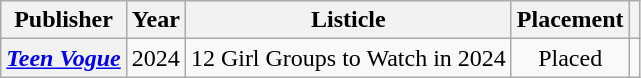<table class="wikitable plainrowheaders" style="text-align:center">
<tr>
<th scope="col">Publisher</th>
<th scope="col">Year</th>
<th scope="col">Listicle</th>
<th scope="col">Placement</th>
<th scope="col" class="unsortable"></th>
</tr>
<tr>
<th scope="row"><em><a href='#'>Teen Vogue</a></em></th>
<td>2024</td>
<td style="text-align:left">12 Girl Groups to Watch in 2024</td>
<td>Placed</td>
<td></td>
</tr>
</table>
